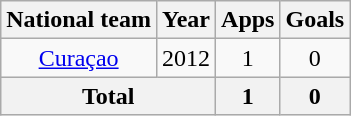<table class=wikitable style="text-align: center">
<tr>
<th>National team</th>
<th>Year</th>
<th>Apps</th>
<th>Goals</th>
</tr>
<tr>
<td rowspan="1"><a href='#'>Curaçao</a></td>
<td>2012</td>
<td>1</td>
<td>0</td>
</tr>
<tr>
<th colspan="2">Total</th>
<th>1</th>
<th>0</th>
</tr>
</table>
